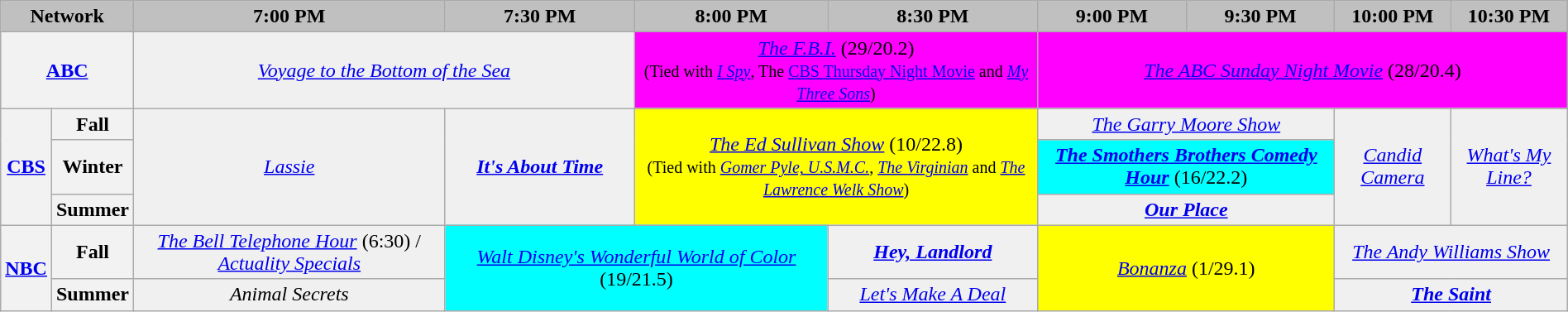<table class="wikitable" style="width:100%;margin-right:0;text-align:center">
<tr>
<th colspan="2" style="background-color:#C0C0C0;text-align:center">Network</th>
<th style="background-color:#C0C0C0;text-align:center">7:00 PM</th>
<th style="background-color:#C0C0C0;text-align:center">7:30 PM</th>
<th style="background-color:#C0C0C0;text-align:center">8:00 PM</th>
<th style="background-color:#C0C0C0;text-align:center">8:30 PM</th>
<th style="background-color:#C0C0C0;text-align:center">9:00 PM</th>
<th style="background-color:#C0C0C0;text-align:center">9:30 PM</th>
<th style="background-color:#C0C0C0;text-align:center">10:00 PM</th>
<th style="background-color:#C0C0C0;text-align:center">10:30 PM</th>
</tr>
<tr>
<th bgcolor="#C0C0C0" colspan="2"><a href='#'>ABC</a></th>
<td bgcolor="#F0F0F0" colspan="2"><em><a href='#'>Voyage to the Bottom of the Sea</a></em></td>
<td bgcolor="#FF00FF" colspan="2"><em><a href='#'>The F.B.I.</a></em> (29/20.2)<br><small>(Tied with <em><a href='#'>I Spy</a></em>, The <a href='#'>CBS Thursday Night Movie</a> and <em><a href='#'>My Three Sons</a></em>)</small></td>
<td bgcolor="#FF00FF" colspan="4"><em><a href='#'>The ABC Sunday Night Movie</a></em> (28/20.4)</td>
</tr>
<tr>
<th bgcolor="#C0C0C0" rowspan="3"><a href='#'>CBS</a></th>
<th>Fall</th>
<td bgcolor="#F0F0F0" rowspan="3"><em><a href='#'>Lassie</a></em></td>
<td bgcolor="#F0F0F0" rowspan="3"><strong><em><a href='#'>It's About Time</a></em></strong></td>
<td bgcolor="#FFFF00" rowspan="3" colspan="2"><em><a href='#'>The Ed Sullivan Show</a></em> (10/22.8)<br><small>(Tied with <em><a href='#'>Gomer Pyle, U.S.M.C.</a></em>, <em><a href='#'>The Virginian</a></em> and <em><a href='#'>The Lawrence Welk Show</a></em>)</small></td>
<td bgcolor="#F0F0F0" colspan="2"><em><a href='#'>The Garry Moore Show</a></em></td>
<td bgcolor="#F0F0F0" rowspan="3"><em><a href='#'>Candid Camera</a></em></td>
<td bgcolor="#F0F0F0" rowspan="3"><em><a href='#'>What's My Line?</a></em></td>
</tr>
<tr>
<th>Winter</th>
<td bgcolor="#00FFFF" colspan="2"><strong><em><a href='#'>The Smothers Brothers Comedy Hour</a></em></strong> (16/22.2)</td>
</tr>
<tr>
<th>Summer</th>
<td bgcolor="#F0F0F0" colspan="2"><strong><em><a href='#'>Our Place</a></em></strong></td>
</tr>
<tr>
<th bgcolor="#C0C0C0" rowspan="2"><a href='#'>NBC</a></th>
<th>Fall</th>
<td bgcolor="#F0F0F0"><em><a href='#'>The Bell Telephone Hour</a></em> (6:30) / <em><a href='#'>Actuality Specials</a></em></td>
<td bgcolor="#00FFFF" colspan="2" rowspan="2"><em><a href='#'>Walt Disney's Wonderful World of Color</a></em> (19/21.5)</td>
<td bgcolor="#F0F0F0"><strong><em><a href='#'>Hey, Landlord</a></em></strong></td>
<td bgcolor="#FFFF00" colspan="2" rowspan="2"><em><a href='#'>Bonanza</a></em> (1/29.1)</td>
<td bgcolor="#F0F0F0" colspan="2"><em><a href='#'>The Andy Williams Show</a></em></td>
</tr>
<tr>
<th>Summer</th>
<td bgcolor="#F0F0F0"><em>Animal Secrets</em></td>
<td bgcolor="#F0F0F0"><em><a href='#'>Let's Make A Deal</a></em></td>
<td bgcolor="#F0F0F0" colspan="2"><strong><em><a href='#'>The Saint</a></em></strong></td>
</tr>
</table>
